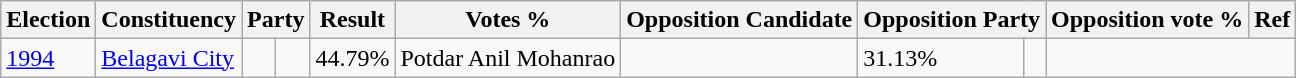<table class="wikitable sortable">
<tr>
<th>Election</th>
<th>Constituency</th>
<th colspan="2">Party</th>
<th>Result</th>
<th>Votes %</th>
<th>Opposition Candidate</th>
<th colspan="2">Opposition Party</th>
<th>Opposition vote %</th>
<th>Ref</th>
</tr>
<tr>
<td><a href='#'>1994</a></td>
<td><a href='#'>Belagavi City</a></td>
<td></td>
<td></td>
<td>44.79%</td>
<td>Potdar Anil Mohanrao</td>
<td></td>
<td>31.13%</td>
<td></td>
</tr>
</table>
